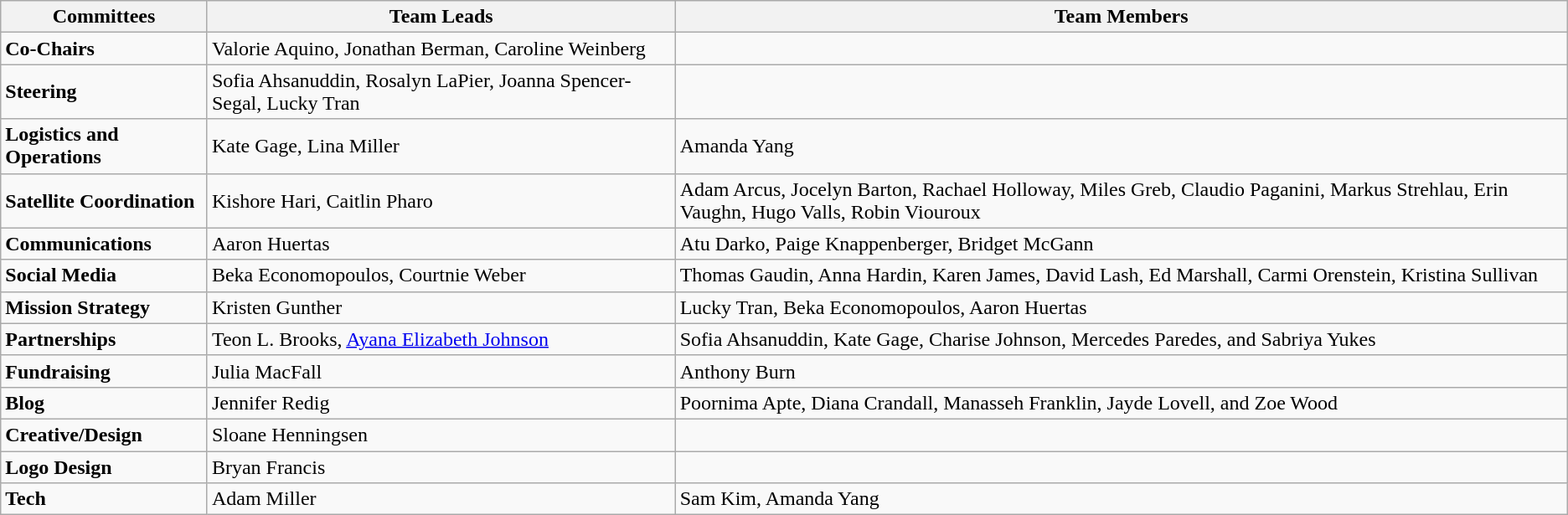<table class="wikitable">
<tr>
<th>Committees</th>
<th>Team Leads</th>
<th>Team Members</th>
</tr>
<tr>
<td><strong>Co-Chairs</strong></td>
<td>Valorie Aquino, Jonathan Berman, Caroline Weinberg</td>
<td></td>
</tr>
<tr>
<td><strong>Steering</strong></td>
<td>Sofia Ahsanuddin, Rosalyn LaPier, Joanna Spencer-Segal, Lucky Tran</td>
<td></td>
</tr>
<tr>
<td><strong>Logistics and Operations</strong></td>
<td>Kate Gage, Lina Miller</td>
<td>Amanda Yang</td>
</tr>
<tr>
<td><strong>Satellite Coordination</strong></td>
<td>Kishore Hari, Caitlin Pharo</td>
<td>Adam Arcus, Jocelyn Barton, Rachael Holloway, Miles Greb, Claudio Paganini, Markus Strehlau, Erin Vaughn, Hugo Valls, Robin Viouroux</td>
</tr>
<tr>
<td><strong>Communications</strong></td>
<td>Aaron Huertas</td>
<td>Atu Darko, Paige Knappenberger, Bridget McGann</td>
</tr>
<tr>
<td><strong>Social Media</strong></td>
<td>Beka Economopoulos, Courtnie Weber</td>
<td>Thomas Gaudin, Anna Hardin, Karen James, David Lash, Ed Marshall, Carmi Orenstein, Kristina Sullivan</td>
</tr>
<tr>
<td><strong>Mission Strategy</strong></td>
<td>Kristen Gunther</td>
<td>Lucky Tran, Beka Economopoulos, Aaron Huertas</td>
</tr>
<tr>
<td><strong>Partnerships</strong></td>
<td>Teon L. Brooks, <a href='#'>Ayana Elizabeth Johnson</a></td>
<td>Sofia Ahsanuddin, Kate Gage, Charise Johnson, Mercedes Paredes, and Sabriya Yukes</td>
</tr>
<tr>
<td><strong>Fundraising</strong></td>
<td>Julia MacFall</td>
<td>Anthony Burn</td>
</tr>
<tr>
<td><strong>Blog</strong></td>
<td>Jennifer Redig</td>
<td>Poornima Apte, Diana Crandall, Manasseh Franklin, Jayde Lovell, and Zoe Wood</td>
</tr>
<tr>
<td><strong>Creative/Design</strong></td>
<td>Sloane Henningsen</td>
<td></td>
</tr>
<tr>
<td><strong>Logo Design</strong></td>
<td>Bryan Francis</td>
<td></td>
</tr>
<tr>
<td><strong>Tech</strong></td>
<td>Adam Miller</td>
<td>Sam Kim, Amanda Yang</td>
</tr>
</table>
